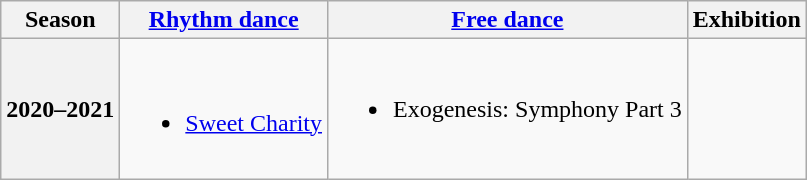<table class=wikitable style=text-align:center>
<tr>
<th>Season</th>
<th><a href='#'>Rhythm dance</a></th>
<th><a href='#'>Free dance</a></th>
<th>Exhibition</th>
</tr>
<tr>
<th>2020–2021</th>
<td><br><ul><li><a href='#'>Sweet Charity</a><br></li></ul></td>
<td><br><ul><li>Exogenesis: Symphony Part 3<br><br></li></ul></td>
<td></td>
</tr>
</table>
